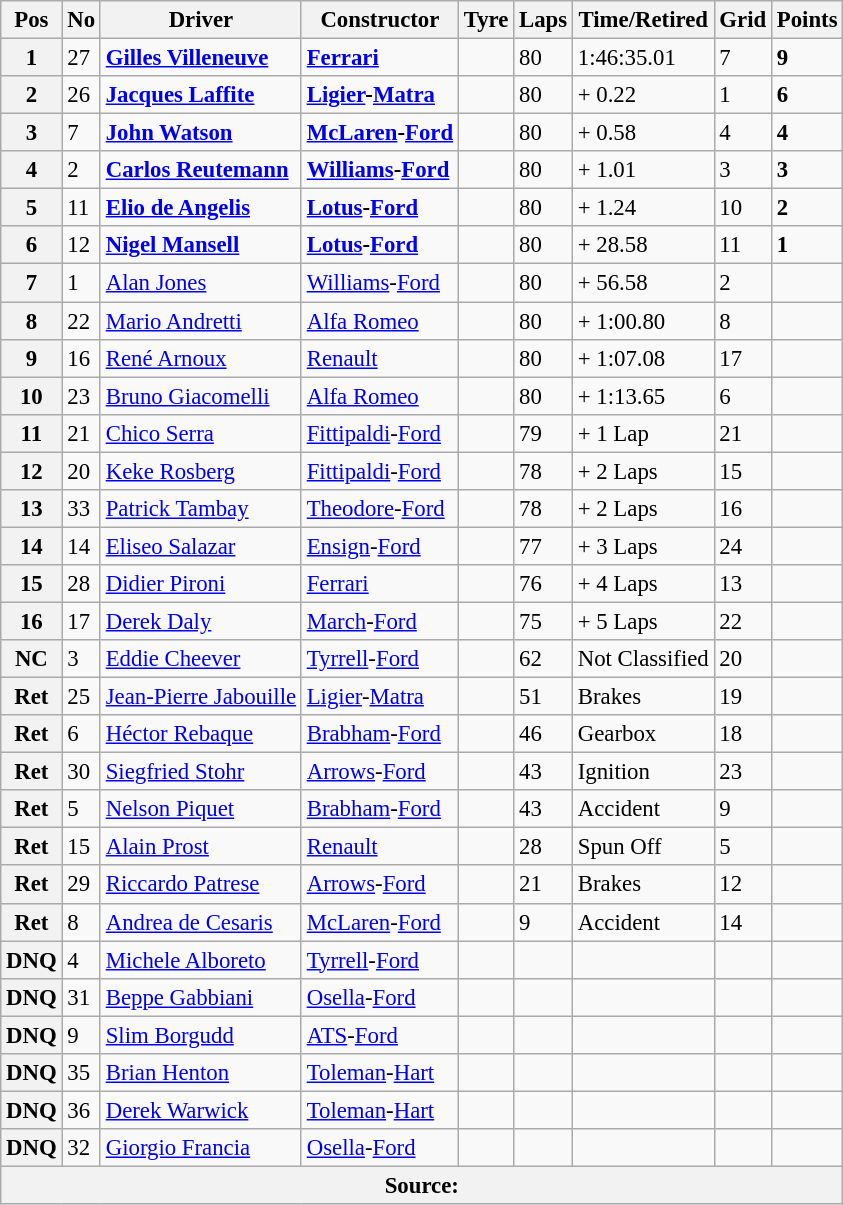<table class="wikitable" style="font-size: 95%;">
<tr>
<th>Pos</th>
<th>No</th>
<th>Driver</th>
<th>Constructor</th>
<th>Tyre</th>
<th>Laps</th>
<th>Time/Retired</th>
<th>Grid</th>
<th>Points</th>
</tr>
<tr>
<th>1</th>
<td>27</td>
<td> <strong><a href='#'>Gilles Villeneuve</a></strong></td>
<td><strong><a href='#'>Ferrari</a></strong></td>
<td></td>
<td>80</td>
<td>1:46:35.01</td>
<td>7</td>
<td><strong>9</strong></td>
</tr>
<tr>
<th>2</th>
<td>26</td>
<td> <strong><a href='#'>Jacques Laffite</a></strong></td>
<td><strong><a href='#'>Ligier</a>-<a href='#'>Matra</a></strong></td>
<td></td>
<td>80</td>
<td>+ 0.22</td>
<td>1</td>
<td><strong>6</strong></td>
</tr>
<tr>
<th>3</th>
<td>7</td>
<td> <strong><a href='#'>John Watson</a></strong></td>
<td><strong><a href='#'>McLaren</a>-<a href='#'>Ford</a></strong></td>
<td></td>
<td>80</td>
<td>+ 0.58</td>
<td>4</td>
<td><strong>4</strong></td>
</tr>
<tr>
<th>4</th>
<td>2</td>
<td> <strong><a href='#'>Carlos Reutemann</a></strong></td>
<td><strong><a href='#'>Williams</a>-<a href='#'>Ford</a></strong></td>
<td></td>
<td>80</td>
<td>+ 1.01</td>
<td>3</td>
<td><strong>3</strong></td>
</tr>
<tr>
<th>5</th>
<td>11</td>
<td> <strong><a href='#'>Elio de Angelis</a></strong></td>
<td><strong><a href='#'>Lotus</a>-<a href='#'>Ford</a></strong></td>
<td></td>
<td>80</td>
<td>+ 1.24</td>
<td>10</td>
<td><strong>2</strong></td>
</tr>
<tr>
<th>6</th>
<td>12</td>
<td> <strong><a href='#'>Nigel Mansell</a></strong></td>
<td><strong><a href='#'>Lotus</a>-<a href='#'>Ford</a></strong></td>
<td></td>
<td>80</td>
<td>+ 28.58</td>
<td>11</td>
<td><strong>1</strong></td>
</tr>
<tr>
<th>7</th>
<td>1</td>
<td> <a href='#'>Alan Jones</a></td>
<td><a href='#'>Williams</a>-<a href='#'>Ford</a></td>
<td></td>
<td>80</td>
<td>+ 56.58</td>
<td>2</td>
<td> </td>
</tr>
<tr>
<th>8</th>
<td>22</td>
<td> <a href='#'>Mario Andretti</a></td>
<td><a href='#'>Alfa Romeo</a></td>
<td></td>
<td>80</td>
<td>+ 1:00.80</td>
<td>8</td>
<td> </td>
</tr>
<tr>
<th>9</th>
<td>16</td>
<td> <a href='#'>René Arnoux</a></td>
<td><a href='#'>Renault</a></td>
<td></td>
<td>80</td>
<td>+ 1:07.08</td>
<td>17</td>
<td> </td>
</tr>
<tr>
<th>10</th>
<td>23</td>
<td> <a href='#'>Bruno Giacomelli</a></td>
<td><a href='#'>Alfa Romeo</a></td>
<td></td>
<td>80</td>
<td>+ 1:13.65</td>
<td>6</td>
<td> </td>
</tr>
<tr>
<th>11</th>
<td>21</td>
<td> <a href='#'>Chico Serra</a></td>
<td><a href='#'>Fittipaldi</a>-<a href='#'>Ford</a></td>
<td></td>
<td>79</td>
<td>+ 1 Lap</td>
<td>21</td>
<td> </td>
</tr>
<tr>
<th>12</th>
<td>20</td>
<td> <a href='#'>Keke Rosberg</a></td>
<td><a href='#'>Fittipaldi</a>-<a href='#'>Ford</a></td>
<td></td>
<td>78</td>
<td>+ 2 Laps</td>
<td>15</td>
<td> </td>
</tr>
<tr>
<th>13</th>
<td>33</td>
<td> <a href='#'>Patrick Tambay</a></td>
<td><a href='#'>Theodore</a>-<a href='#'>Ford</a></td>
<td></td>
<td>78</td>
<td>+ 2 Laps</td>
<td>16</td>
<td> </td>
</tr>
<tr>
<th>14</th>
<td>14</td>
<td> <a href='#'>Eliseo Salazar</a></td>
<td><a href='#'>Ensign</a>-<a href='#'>Ford</a></td>
<td></td>
<td>77</td>
<td>+ 3 Laps</td>
<td>24</td>
<td> </td>
</tr>
<tr>
<th>15</th>
<td>28</td>
<td> <a href='#'>Didier Pironi</a></td>
<td><a href='#'>Ferrari</a></td>
<td></td>
<td>76</td>
<td>+ 4 Laps</td>
<td>13</td>
<td> </td>
</tr>
<tr>
<th>16</th>
<td>17</td>
<td> <a href='#'>Derek Daly</a></td>
<td><a href='#'>March</a>-<a href='#'>Ford</a></td>
<td></td>
<td>75</td>
<td>+ 5 Laps</td>
<td>22</td>
<td> </td>
</tr>
<tr>
<th>NC</th>
<td>3</td>
<td> <a href='#'>Eddie Cheever</a></td>
<td><a href='#'>Tyrrell</a>-<a href='#'>Ford</a></td>
<td></td>
<td>62</td>
<td>Not Classified</td>
<td>20</td>
<td> </td>
</tr>
<tr>
<th>Ret</th>
<td>25</td>
<td> <a href='#'>Jean-Pierre Jabouille</a></td>
<td><a href='#'>Ligier</a>-<a href='#'>Matra</a></td>
<td></td>
<td>51</td>
<td>Brakes</td>
<td>19</td>
<td> </td>
</tr>
<tr>
<th>Ret</th>
<td>6</td>
<td> <a href='#'>Héctor Rebaque</a></td>
<td><a href='#'>Brabham</a>-<a href='#'>Ford</a></td>
<td></td>
<td>46</td>
<td>Gearbox</td>
<td>18</td>
<td> </td>
</tr>
<tr>
<th>Ret</th>
<td>30</td>
<td> <a href='#'>Siegfried Stohr</a></td>
<td><a href='#'>Arrows</a>-<a href='#'>Ford</a></td>
<td></td>
<td>43</td>
<td>Ignition</td>
<td>23</td>
<td> </td>
</tr>
<tr>
<th>Ret</th>
<td>5</td>
<td> <a href='#'>Nelson Piquet</a></td>
<td><a href='#'>Brabham</a>-<a href='#'>Ford</a></td>
<td></td>
<td>43</td>
<td>Accident</td>
<td>9</td>
<td> </td>
</tr>
<tr>
<th>Ret</th>
<td>15</td>
<td> <a href='#'>Alain Prost</a></td>
<td><a href='#'>Renault</a></td>
<td></td>
<td>28</td>
<td>Spun Off</td>
<td>5</td>
<td> </td>
</tr>
<tr>
<th>Ret</th>
<td>29</td>
<td> <a href='#'>Riccardo Patrese</a></td>
<td><a href='#'>Arrows</a>-<a href='#'>Ford</a></td>
<td></td>
<td>21</td>
<td>Brakes</td>
<td>12</td>
<td> </td>
</tr>
<tr>
<th>Ret</th>
<td>8</td>
<td> <a href='#'>Andrea de Cesaris</a></td>
<td><a href='#'>McLaren</a>-<a href='#'>Ford</a></td>
<td></td>
<td>9</td>
<td>Accident</td>
<td>14</td>
<td> </td>
</tr>
<tr>
<th>DNQ</th>
<td>4</td>
<td> <a href='#'>Michele Alboreto</a></td>
<td><a href='#'>Tyrrell</a>-<a href='#'>Ford</a></td>
<td></td>
<td> </td>
<td></td>
<td></td>
<td> </td>
</tr>
<tr>
<th>DNQ</th>
<td>31</td>
<td> <a href='#'>Beppe Gabbiani</a></td>
<td><a href='#'>Osella</a>-<a href='#'>Ford</a></td>
<td></td>
<td> </td>
<td></td>
<td></td>
<td> </td>
</tr>
<tr>
<th>DNQ</th>
<td>9</td>
<td> <a href='#'>Slim Borgudd</a></td>
<td><a href='#'>ATS</a>-<a href='#'>Ford</a></td>
<td></td>
<td> </td>
<td></td>
<td></td>
<td> </td>
</tr>
<tr>
<th>DNQ</th>
<td>35</td>
<td> <a href='#'>Brian Henton</a></td>
<td><a href='#'>Toleman</a>-<a href='#'>Hart</a></td>
<td></td>
<td> </td>
<td></td>
<td></td>
<td> </td>
</tr>
<tr>
<th>DNQ</th>
<td>36</td>
<td> <a href='#'>Derek Warwick</a></td>
<td><a href='#'>Toleman</a>-<a href='#'>Hart</a></td>
<td></td>
<td> </td>
<td></td>
<td></td>
<td> </td>
</tr>
<tr>
<th>DNQ</th>
<td>32</td>
<td> <a href='#'>Giorgio Francia</a></td>
<td><a href='#'>Osella</a>-<a href='#'>Ford</a></td>
<td></td>
<td> </td>
<td> </td>
<td> </td>
<td> </td>
</tr>
<tr>
<th colspan="9" style="text-align: center">Source: </th>
</tr>
</table>
